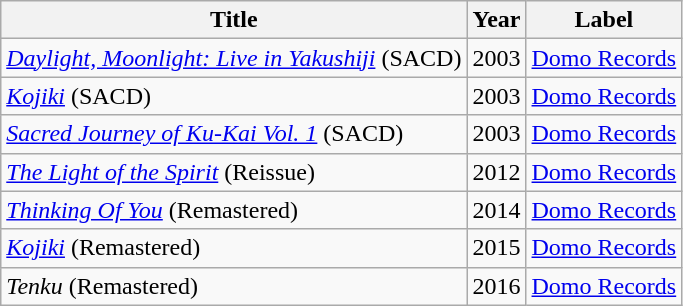<table class="wikitable">
<tr>
<th>Title</th>
<th>Year</th>
<th>Label</th>
</tr>
<tr>
<td><em><a href='#'>Daylight, Moonlight: Live in Yakushiji</a></em> (SACD)</td>
<td>2003</td>
<td><a href='#'>Domo Records</a></td>
</tr>
<tr>
<td><em><a href='#'>Kojiki</a></em> (SACD)</td>
<td>2003</td>
<td><a href='#'>Domo Records</a></td>
</tr>
<tr>
<td><em><a href='#'>Sacred Journey of Ku-Kai Vol. 1</a></em> (SACD)</td>
<td>2003</td>
<td><a href='#'>Domo Records</a></td>
</tr>
<tr>
<td><em><a href='#'>The Light of the Spirit</a></em> (Reissue)</td>
<td>2012</td>
<td><a href='#'>Domo Records</a></td>
</tr>
<tr>
<td><em><a href='#'>Thinking Of You</a></em> (Remastered)</td>
<td>2014</td>
<td><a href='#'>Domo Records</a></td>
</tr>
<tr>
<td><em><a href='#'>Kojiki</a></em> (Remastered)</td>
<td>2015</td>
<td><a href='#'>Domo Records</a></td>
</tr>
<tr>
<td><em>Tenku</em> (Remastered)</td>
<td>2016</td>
<td><a href='#'>Domo Records</a></td>
</tr>
</table>
